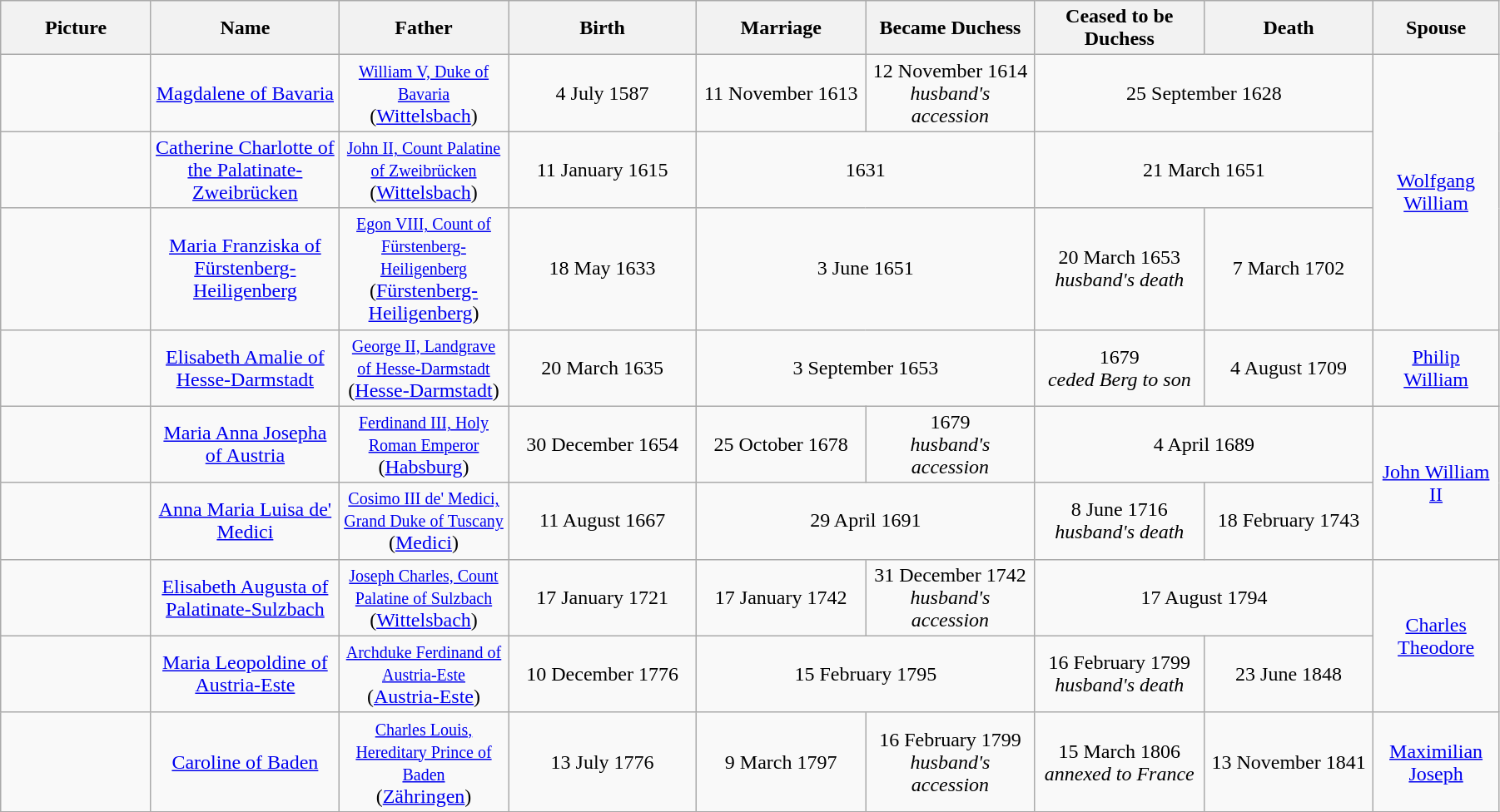<table width=95% class="wikitable">
<tr>
<th width = "8%">Picture</th>
<th width = "10%">Name</th>
<th width = "9%">Father</th>
<th width = "10%">Birth</th>
<th width = "9%">Marriage</th>
<th width = "9%">Became Duchess</th>
<th width = "9%">Ceased to be Duchess</th>
<th width = "9%">Death</th>
<th width = "6%">Spouse</th>
</tr>
<tr>
<td align="center"></td>
<td align="center"><a href='#'>Magdalene of Bavaria</a></td>
<td align="center"><small><a href='#'>William V, Duke of Bavaria</a></small><br>(<a href='#'>Wittelsbach</a>)</td>
<td align="center">4 July 1587</td>
<td align="center">11 November 1613</td>
<td align="center">12 November 1614<br><em>husband's accession</em></td>
<td align="center" colspan="2">25 September 1628</td>
<td align="center" rowspan="3"><a href='#'>Wolfgang William</a></td>
</tr>
<tr>
<td align="center"></td>
<td align="center"><a href='#'>Catherine Charlotte of the Palatinate-Zweibrücken</a></td>
<td align="center"><small><a href='#'>John II, Count Palatine of Zweibrücken</a></small><br>(<a href='#'>Wittelsbach</a>)</td>
<td align="center">11 January 1615</td>
<td align="center" colspan="2">1631</td>
<td align="center" colspan="2">21 March 1651</td>
</tr>
<tr>
<td align="center"></td>
<td align="center"><a href='#'>Maria Franziska of Fürstenberg-Heiligenberg</a></td>
<td align="center"><small><a href='#'>Egon VIII, Count of Fürstenberg-Heiligenberg</a></small><br>(<a href='#'>Fürstenberg-Heiligenberg</a>)</td>
<td align="center">18 May 1633</td>
<td align="center" colspan="2">3 June 1651</td>
<td align="center">20 March 1653<br><em>husband's death</em></td>
<td align="center">7 March 1702</td>
</tr>
<tr>
<td align="center"></td>
<td align="center"><a href='#'>Elisabeth Amalie of Hesse-Darmstadt</a></td>
<td align="center"><small><a href='#'>George II, Landgrave of Hesse-Darmstadt</a></small><br>(<a href='#'>Hesse-Darmstadt</a>)</td>
<td align="center">20 March 1635</td>
<td align="center" colspan="2">3 September 1653</td>
<td align="center">1679<br><em>ceded Berg to son</em></td>
<td align="center">4 August 1709</td>
<td align="center"><a href='#'>Philip William</a></td>
</tr>
<tr>
<td align="center"></td>
<td align="center"><a href='#'>Maria Anna Josepha of Austria</a></td>
<td align="center"><small><a href='#'>Ferdinand III, Holy Roman Emperor</a></small><br>(<a href='#'>Habsburg</a>)</td>
<td align="center">30 December 1654</td>
<td align="center">25 October 1678</td>
<td align="center">1679<br><em>husband's accession</em></td>
<td align="center" colspan="2">4 April 1689</td>
<td align="center" rowspan="2"><a href='#'>John William II</a></td>
</tr>
<tr>
<td align="center"></td>
<td align="center"><a href='#'>Anna Maria Luisa de' Medici</a></td>
<td align="center"><small><a href='#'>Cosimo III de' Medici, Grand Duke of Tuscany</a></small><br>(<a href='#'>Medici</a>)</td>
<td align="center">11 August 1667</td>
<td align="center" colspan="2">29 April 1691</td>
<td align="center">8 June 1716 <br><em>husband's death</em></td>
<td align="center">18 February 1743</td>
</tr>
<tr>
<td align="center"></td>
<td align="center"><a href='#'>Elisabeth Augusta of Palatinate-Sulzbach</a></td>
<td align="center"><small><a href='#'>Joseph Charles, Count Palatine of Sulzbach</a></small><br>(<a href='#'>Wittelsbach</a>)</td>
<td align="center">17 January 1721</td>
<td align="center">17 January 1742</td>
<td align="center">31 December 1742<br><em>husband's accession</em></td>
<td align="center" colspan="2">17 August 1794</td>
<td align="center" rowspan="2"><a href='#'>Charles Theodore</a></td>
</tr>
<tr>
<td align="center"></td>
<td align="center"><a href='#'>Maria Leopoldine of Austria-Este</a></td>
<td align="center"><small><a href='#'>Archduke Ferdinand of Austria-Este</a></small><br>(<a href='#'>Austria-Este</a>)</td>
<td align="center">10 December 1776</td>
<td align="center" colspan="2">15 February 1795</td>
<td align="center">16 February 1799<br><em>husband's death</em></td>
<td align="center">23 June 1848</td>
</tr>
<tr>
<td align="center"></td>
<td align="center"><a href='#'>Caroline of Baden</a></td>
<td align="center"><small><a href='#'>Charles Louis, Hereditary Prince of Baden</a></small> <br> (<a href='#'>Zähringen</a>)</td>
<td align="center">13 July 1776</td>
<td align="center">9 March 1797</td>
<td align="center">16 February 1799<br><em>husband's accession</em></td>
<td align="center">15 March 1806<br><em>annexed to France</em></td>
<td align="center">13 November 1841</td>
<td align="center"><a href='#'>Maximilian Joseph</a></td>
</tr>
<tr>
</tr>
</table>
